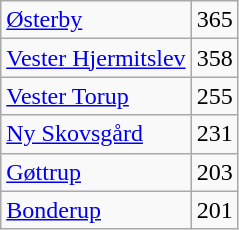<table class="wikitable" style="float:left; margin-right:1em">
<tr>
<td><a href='#'>Østerby</a></td>
<td align="center">365</td>
</tr>
<tr>
<td><a href='#'>Vester Hjermitslev</a></td>
<td align="center">358</td>
</tr>
<tr>
<td><a href='#'>Vester Torup</a></td>
<td align="center">255</td>
</tr>
<tr>
<td><a href='#'>Ny Skovsgård</a></td>
<td align="center">231</td>
</tr>
<tr>
<td><a href='#'>Gøttrup</a></td>
<td align="center">203</td>
</tr>
<tr>
<td><a href='#'>Bonderup</a></td>
<td align="center">201</td>
</tr>
</table>
